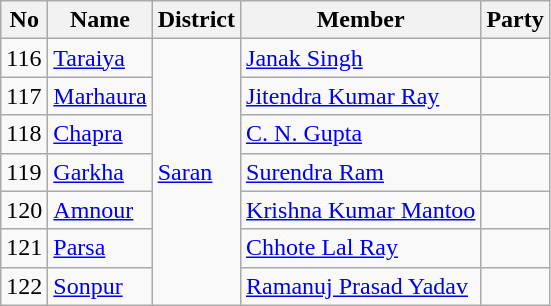<table class="wikitable sortable">
<tr>
<th>No</th>
<th>Name</th>
<th>District</th>
<th>Member</th>
<th colspan="2">Party</th>
</tr>
<tr>
<td>116</td>
<td><a href='#'>Taraiya</a></td>
<td rowspan="7"><a href='#'>Saran</a></td>
<td><a href='#'>Janak Singh</a></td>
<td></td>
</tr>
<tr>
<td>117</td>
<td><a href='#'>Marhaura</a></td>
<td><a href='#'>Jitendra Kumar Ray</a></td>
<td></td>
</tr>
<tr>
<td>118</td>
<td><a href='#'>Chapra</a></td>
<td><a href='#'>C. N. Gupta</a></td>
<td></td>
</tr>
<tr>
<td>119</td>
<td><a href='#'>Garkha</a></td>
<td><a href='#'>Surendra Ram</a></td>
<td></td>
</tr>
<tr>
<td>120</td>
<td><a href='#'>Amnour</a></td>
<td><a href='#'>Krishna Kumar Mantoo</a></td>
<td></td>
</tr>
<tr>
<td>121</td>
<td><a href='#'>Parsa</a></td>
<td><a href='#'>Chhote Lal Ray</a></td>
<td></td>
</tr>
<tr>
<td>122</td>
<td><a href='#'>Sonpur</a></td>
<td><a href='#'>Ramanuj Prasad Yadav</a></td>
<td></td>
</tr>
</table>
